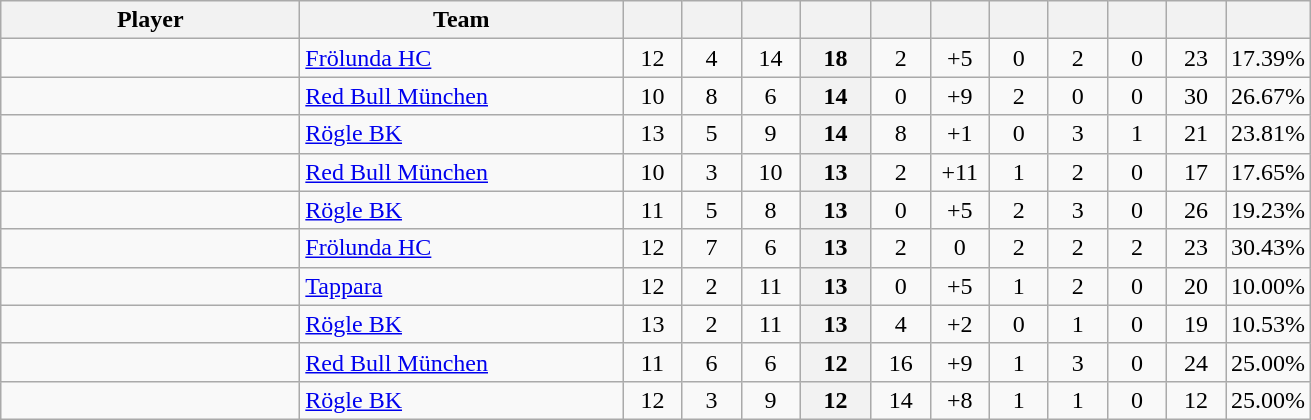<table class="wikitable sortable" style="text-align: center">
<tr>
<th style="width: 12em;">Player</th>
<th style="width: 13em;">Team</th>
<th style="width: 2em;"></th>
<th style="width: 2em;"></th>
<th style="width: 2em;"></th>
<th style="width: 2.5em;"></th>
<th style="width: 2em;"></th>
<th data-sort-type="number" style="width: 2em;"></th>
<th style="width: 2em;"></th>
<th style="width: 2em;"></th>
<th style="width: 2em;"></th>
<th style="width: 2em;"></th>
<th style="width: 2em;"></th>
</tr>
<tr>
<td style="text-align:left;"> </td>
<td style="text-align:left;"> <a href='#'>Frölunda HC</a></td>
<td>12</td>
<td>4</td>
<td>14</td>
<th>18</th>
<td>2</td>
<td>+5</td>
<td>0</td>
<td>2</td>
<td>0</td>
<td>23</td>
<td>17.39%</td>
</tr>
<tr>
<td style="text-align:left;"> </td>
<td style="text-align:left;"> <a href='#'>Red Bull München</a></td>
<td>10</td>
<td>8</td>
<td>6</td>
<th>14</th>
<td>0</td>
<td>+9</td>
<td>2</td>
<td>0</td>
<td>0</td>
<td>30</td>
<td>26.67%</td>
</tr>
<tr>
<td style="text-align:left;"> </td>
<td style="text-align:left;"> <a href='#'>Rögle BK</a></td>
<td>13</td>
<td>5</td>
<td>9</td>
<th>14</th>
<td>8</td>
<td>+1</td>
<td>0</td>
<td>3</td>
<td>1</td>
<td>21</td>
<td>23.81%</td>
</tr>
<tr>
<td style="text-align:left;"> </td>
<td style="text-align:left;"> <a href='#'>Red Bull München</a></td>
<td>10</td>
<td>3</td>
<td>10</td>
<th>13</th>
<td>2</td>
<td>+11</td>
<td>1</td>
<td>2</td>
<td>0</td>
<td>17</td>
<td>17.65%</td>
</tr>
<tr>
<td style="text-align:left;"> </td>
<td style="text-align:left;"> <a href='#'>Rögle BK</a></td>
<td>11</td>
<td>5</td>
<td>8</td>
<th>13</th>
<td>0</td>
<td>+5</td>
<td>2</td>
<td>3</td>
<td>0</td>
<td>26</td>
<td>19.23%</td>
</tr>
<tr>
<td style="text-align:left;"> </td>
<td style="text-align:left;"> <a href='#'>Frölunda HC</a></td>
<td>12</td>
<td>7</td>
<td>6</td>
<th>13</th>
<td>2</td>
<td>0</td>
<td>2</td>
<td>2</td>
<td>2</td>
<td>23</td>
<td>30.43%</td>
</tr>
<tr>
<td style="text-align:left;"> </td>
<td style="text-align:left;"> <a href='#'>Tappara</a></td>
<td>12</td>
<td>2</td>
<td>11</td>
<th>13</th>
<td>0</td>
<td>+5</td>
<td>1</td>
<td>2</td>
<td>0</td>
<td>20</td>
<td>10.00%</td>
</tr>
<tr>
<td style="text-align:left;"> </td>
<td style="text-align:left;"> <a href='#'>Rögle BK</a></td>
<td>13</td>
<td>2</td>
<td>11</td>
<th>13</th>
<td>4</td>
<td>+2</td>
<td>0</td>
<td>1</td>
<td>0</td>
<td>19</td>
<td>10.53%</td>
</tr>
<tr>
<td style="text-align:left;"> </td>
<td style="text-align:left;"> <a href='#'>Red Bull München</a></td>
<td>11</td>
<td>6</td>
<td>6</td>
<th>12</th>
<td>16</td>
<td>+9</td>
<td>1</td>
<td>3</td>
<td>0</td>
<td>24</td>
<td>25.00%</td>
</tr>
<tr>
<td style="text-align:left;"> </td>
<td style="text-align:left;"> <a href='#'>Rögle BK</a></td>
<td>12</td>
<td>3</td>
<td>9</td>
<th>12</th>
<td>14</td>
<td>+8</td>
<td>1</td>
<td>1</td>
<td>0</td>
<td>12</td>
<td>25.00%</td>
</tr>
</table>
